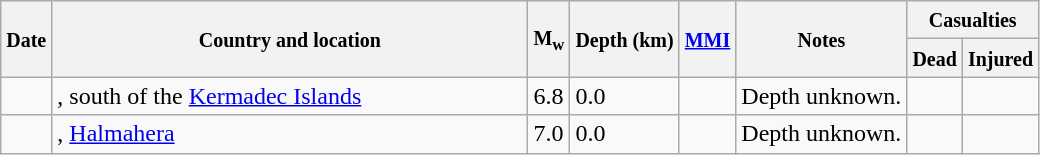<table class="wikitable sortable sort-under" style="border:1px black; margin-left:1em;">
<tr>
<th rowspan="2"><small>Date</small></th>
<th rowspan="2" style="width: 310px"><small>Country and location</small></th>
<th rowspan="2"><small>M<sub>w</sub></small></th>
<th rowspan="2"><small>Depth (km)</small></th>
<th rowspan="2"><small><a href='#'>MMI</a></small></th>
<th rowspan="2" class="unsortable"><small>Notes</small></th>
<th colspan="2"><small>Casualties</small></th>
</tr>
<tr>
<th><small>Dead</small></th>
<th><small>Injured</small></th>
</tr>
<tr>
<td></td>
<td>, south of the <a href='#'>Kermadec Islands</a></td>
<td>6.8</td>
<td>0.0</td>
<td></td>
<td>Depth unknown.</td>
<td></td>
<td></td>
</tr>
<tr>
<td></td>
<td>, <a href='#'>Halmahera</a></td>
<td>7.0</td>
<td>0.0</td>
<td></td>
<td>Depth unknown.</td>
<td></td>
<td></td>
</tr>
</table>
